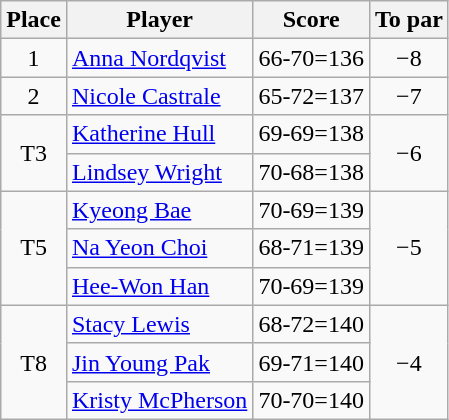<table class="wikitable">
<tr>
<th>Place</th>
<th>Player</th>
<th>Score</th>
<th>To par</th>
</tr>
<tr>
<td align=center>1</td>
<td> <a href='#'>Anna Nordqvist</a></td>
<td>66-70=136</td>
<td align=center>−8</td>
</tr>
<tr>
<td align=center>2</td>
<td> <a href='#'>Nicole Castrale</a></td>
<td>65-72=137</td>
<td align=center>−7</td>
</tr>
<tr>
<td rowspan=2 align=center>T3</td>
<td> <a href='#'>Katherine Hull</a></td>
<td>69-69=138</td>
<td rowspan=2 align=center>−6</td>
</tr>
<tr>
<td> <a href='#'>Lindsey Wright</a></td>
<td>70-68=138</td>
</tr>
<tr>
<td rowspan=3 align=center>T5</td>
<td> <a href='#'>Kyeong Bae</a></td>
<td>70-69=139</td>
<td rowspan=3 align=center>−5</td>
</tr>
<tr>
<td> <a href='#'>Na Yeon Choi</a></td>
<td>68-71=139</td>
</tr>
<tr>
<td> <a href='#'>Hee-Won Han</a></td>
<td>70-69=139</td>
</tr>
<tr>
<td rowspan=3 align=center>T8</td>
<td> <a href='#'>Stacy Lewis</a></td>
<td>68-72=140</td>
<td rowspan=3 align=center>−4</td>
</tr>
<tr>
<td> <a href='#'>Jin Young Pak</a></td>
<td>69-71=140</td>
</tr>
<tr>
<td> <a href='#'>Kristy McPherson</a></td>
<td>70-70=140</td>
</tr>
</table>
